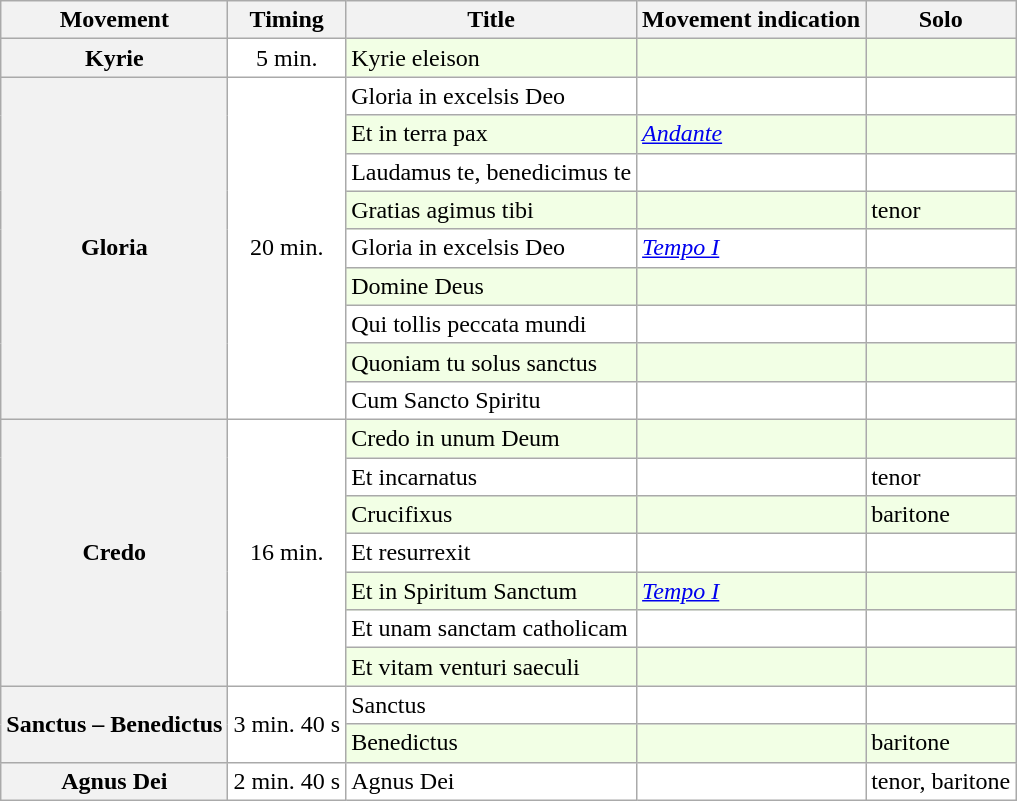<table class="wikitable" style="background-color: white;">
<tr>
<th>Movement</th>
<th>Timing</th>
<th>Title</th>
<th>Movement indication</th>
<th>Solo</th>
</tr>
<tr>
<th scope="row">Kyrie</th>
<td style="text-align:center;">5 min.</td>
<td style="background:#F2FFE5;">Kyrie eleison</td>
<td style="background:#F2FFE5;"><em></em></td>
<td style="background:#F2FFE5;"></td>
</tr>
<tr>
<th scope="row" rowspan="9">Gloria</th>
<td rowspan="9" style="text-align:center;">20 min.</td>
<td>Gloria in excelsis Deo</td>
<td><em></em></td>
<td></td>
</tr>
<tr style="background:#F2FFE5;">
<td>Et in terra pax</td>
<td><em><a href='#'>Andante</a></em></td>
<td></td>
</tr>
<tr>
<td>Laudamus te, benedicimus te</td>
<td><em></em></td>
<td></td>
</tr>
<tr style="background:#F2FFE5;">
<td>Gratias agimus tibi</td>
<td><em></em></td>
<td>tenor</td>
</tr>
<tr>
<td>Gloria in excelsis Deo</td>
<td><em><a href='#'>Tempo I</a></em></td>
<td></td>
</tr>
<tr style="background:#F2FFE5;">
<td>Domine Deus</td>
<td><em></em></td>
<td></td>
</tr>
<tr>
<td>Qui tollis peccata mundi</td>
<td><em></em></td>
<td></td>
</tr>
<tr style="background:#F2FFE5;">
<td>Quoniam tu solus sanctus</td>
<td><em></em></td>
<td></td>
</tr>
<tr>
<td>Cum Sancto Spiritu</td>
<td><em></em></td>
<td></td>
</tr>
<tr>
<th scope="row" rowspan="7">Credo</th>
<td rowspan="7" style="text-align:center;">16 min.</td>
<td style="background:#F2FFE5;">Credo in unum Deum</td>
<td style="background:#F2FFE5;"><em></em></td>
<td style="background:#F2FFE5;"></td>
</tr>
<tr>
<td>Et incarnatus</td>
<td><em></em></td>
<td>tenor</td>
</tr>
<tr style="background:#F2FFE5;">
<td>Crucifixus</td>
<td><em></em></td>
<td>baritone</td>
</tr>
<tr>
<td>Et resurrexit</td>
<td><em></em></td>
<td></td>
</tr>
<tr style="background:#F2FFE5;">
<td>Et in Spiritum Sanctum</td>
<td><em><a href='#'>Tempo I</a></em></td>
<td></td>
</tr>
<tr>
<td>Et unam sanctam catholicam</td>
<td><em></em></td>
<td></td>
</tr>
<tr style="background:#F2FFE5;">
<td>Et vitam venturi saeculi</td>
<td><em></em></td>
<td></td>
</tr>
<tr>
<th scope="row" rowspan="2">Sanctus – Benedictus</th>
<td rowspan="2" style="text-align:center;">3 min. 40 s</td>
<td>Sanctus</td>
<td><em></em></td>
<td></td>
</tr>
<tr style="background:#F2FFE5;">
<td>Benedictus</td>
<td><em></em></td>
<td>baritone</td>
</tr>
<tr>
<th scope="row">Agnus Dei</th>
<td style="text-align:center;">2 min. 40 s</td>
<td>Agnus Dei</td>
<td><em></em></td>
<td>tenor, baritone</td>
</tr>
</table>
